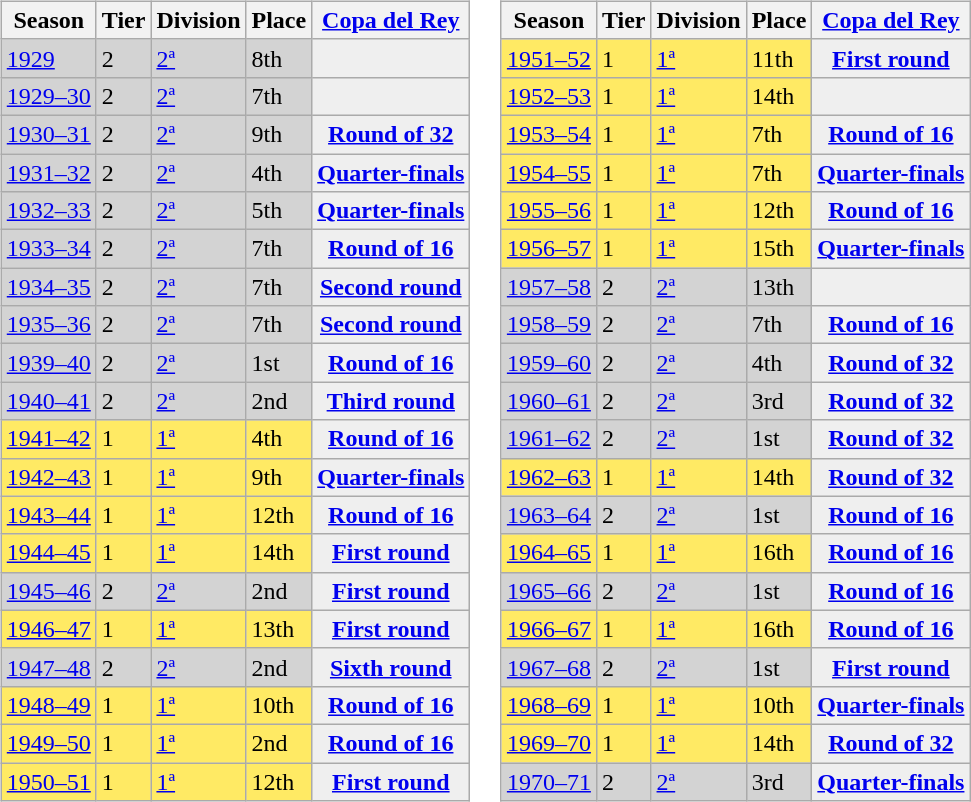<table>
<tr>
<td valign="top"><br><table class="wikitable">
<tr style="background:#f0f6fa;">
<th>Season</th>
<th>Tier</th>
<th>Division</th>
<th>Place</th>
<th><a href='#'>Copa del Rey</a></th>
</tr>
<tr>
<td style="background:#D3D3D3;"><a href='#'>1929</a></td>
<td style="background:#D3D3D3;">2</td>
<td style="background:#D3D3D3;"><a href='#'>2ª</a></td>
<td style="background:#D3D3D3;">8th</td>
<th style="background:#efefef;"></th>
</tr>
<tr>
<td style="background:#D3D3D3;"><a href='#'>1929–30</a></td>
<td style="background:#D3D3D3;">2</td>
<td style="background:#D3D3D3;"><a href='#'>2ª</a></td>
<td style="background:#D3D3D3;">7th</td>
<th style="background:#efefef;"></th>
</tr>
<tr>
<td style="background:#D3D3D3;"><a href='#'>1930–31</a></td>
<td style="background:#D3D3D3;">2</td>
<td style="background:#D3D3D3;"><a href='#'>2ª</a></td>
<td style="background:#D3D3D3;">9th</td>
<th style="background:#efefef;"><a href='#'>Round of 32</a></th>
</tr>
<tr>
<td style="background:#D3D3D3;"><a href='#'>1931–32</a></td>
<td style="background:#D3D3D3;">2</td>
<td style="background:#D3D3D3;"><a href='#'>2ª</a></td>
<td style="background:#D3D3D3;">4th</td>
<th style="background:#efefef;"><a href='#'>Quarter-finals</a></th>
</tr>
<tr>
<td style="background:#D3D3D3;"><a href='#'>1932–33</a></td>
<td style="background:#D3D3D3;">2</td>
<td style="background:#D3D3D3;"><a href='#'>2ª</a></td>
<td style="background:#D3D3D3;">5th</td>
<th style="background:#efefef;"><a href='#'>Quarter-finals</a></th>
</tr>
<tr>
<td style="background:#D3D3D3;"><a href='#'>1933–34</a></td>
<td style="background:#D3D3D3;">2</td>
<td style="background:#D3D3D3;"><a href='#'>2ª</a></td>
<td style="background:#D3D3D3;">7th</td>
<th style="background:#efefef;"><a href='#'>Round of 16</a></th>
</tr>
<tr>
<td style="background:#D3D3D3;"><a href='#'>1934–35</a></td>
<td style="background:#D3D3D3;">2</td>
<td style="background:#D3D3D3;"><a href='#'>2ª</a></td>
<td style="background:#D3D3D3;">7th</td>
<th style="background:#efefef;"><a href='#'>Second round</a></th>
</tr>
<tr>
<td style="background:#D3D3D3;"><a href='#'>1935–36</a></td>
<td style="background:#D3D3D3;">2</td>
<td style="background:#D3D3D3;"><a href='#'>2ª</a></td>
<td style="background:#D3D3D3;">7th</td>
<th style="background:#efefef;"><a href='#'>Second round</a></th>
</tr>
<tr>
<td style="background:#D3D3D3;"><a href='#'>1939–40</a></td>
<td style="background:#D3D3D3;">2</td>
<td style="background:#D3D3D3;"><a href='#'>2ª</a></td>
<td style="background:#D3D3D3;">1st</td>
<th style="background:#efefef;"><a href='#'>Round of 16</a></th>
</tr>
<tr>
<td style="background:#D3D3D3;"><a href='#'>1940–41</a></td>
<td style="background:#D3D3D3;">2</td>
<td style="background:#D3D3D3;"><a href='#'>2ª</a></td>
<td style="background:#D3D3D3;">2nd</td>
<th style="background:#efefef;"><a href='#'>Third round</a></th>
</tr>
<tr>
<td style="background:#FFEA64;"><a href='#'>1941–42</a></td>
<td style="background:#FFEA64;">1</td>
<td style="background:#FFEA64;"><a href='#'>1ª</a></td>
<td style="background:#FFEA64;">4th</td>
<th style="background:#efefef;"><a href='#'>Round of 16</a></th>
</tr>
<tr>
<td style="background:#FFEA64;"><a href='#'>1942–43</a></td>
<td style="background:#FFEA64;">1</td>
<td style="background:#FFEA64;"><a href='#'>1ª</a></td>
<td style="background:#FFEA64;">9th</td>
<th style="background:#efefef;"><a href='#'>Quarter-finals</a></th>
</tr>
<tr>
<td style="background:#FFEA64;"><a href='#'>1943–44</a></td>
<td style="background:#FFEA64;">1</td>
<td style="background:#FFEA64;"><a href='#'>1ª</a></td>
<td style="background:#FFEA64;">12th</td>
<th style="background:#efefef;"><a href='#'>Round of 16</a></th>
</tr>
<tr>
<td style="background:#FFEA64;"><a href='#'>1944–45</a></td>
<td style="background:#FFEA64;">1</td>
<td style="background:#FFEA64;"><a href='#'>1ª</a></td>
<td style="background:#FFEA64;">14th</td>
<th style="background:#efefef;"><a href='#'>First round</a></th>
</tr>
<tr>
<td style="background:#D3D3D3;"><a href='#'>1945–46</a></td>
<td style="background:#D3D3D3;">2</td>
<td style="background:#D3D3D3;"><a href='#'>2ª</a></td>
<td style="background:#D3D3D3;">2nd</td>
<th style="background:#efefef;"><a href='#'>First round</a></th>
</tr>
<tr>
<td style="background:#FFEA64;"><a href='#'>1946–47</a></td>
<td style="background:#FFEA64;">1</td>
<td style="background:#FFEA64;"><a href='#'>1ª</a></td>
<td style="background:#FFEA64;">13th</td>
<th style="background:#efefef;"><a href='#'>First round</a></th>
</tr>
<tr>
<td style="background:#D3D3D3;"><a href='#'>1947–48</a></td>
<td style="background:#D3D3D3;">2</td>
<td style="background:#D3D3D3;"><a href='#'>2ª</a></td>
<td style="background:#D3D3D3;">2nd</td>
<th style="background:#efefef;"><a href='#'>Sixth round</a></th>
</tr>
<tr>
<td style="background:#FFEA64;"><a href='#'>1948–49</a></td>
<td style="background:#FFEA64;">1</td>
<td style="background:#FFEA64;"><a href='#'>1ª</a></td>
<td style="background:#FFEA64;">10th</td>
<th style="background:#efefef;"><a href='#'>Round of 16</a></th>
</tr>
<tr>
<td style="background:#FFEA64;"><a href='#'>1949–50</a></td>
<td style="background:#FFEA64;">1</td>
<td style="background:#FFEA64;"><a href='#'>1ª</a></td>
<td style="background:#FFEA64;">2nd</td>
<th style="background:#efefef;"><a href='#'>Round of 16</a></th>
</tr>
<tr>
<td style="background:#FFEA64;"><a href='#'>1950–51</a></td>
<td style="background:#FFEA64;">1</td>
<td style="background:#FFEA64;"><a href='#'>1ª</a></td>
<td style="background:#FFEA64;">12th</td>
<th style="background:#efefef;"><a href='#'>First round</a></th>
</tr>
</table>
</td>
<td valign="top"><br><table class="wikitable">
<tr style="background:#f0f6fa;">
<th>Season</th>
<th>Tier</th>
<th>Division</th>
<th>Place</th>
<th><a href='#'>Copa del Rey</a></th>
</tr>
<tr>
<td style="background:#FFEA64;"><a href='#'>1951–52</a></td>
<td style="background:#FFEA64;">1</td>
<td style="background:#FFEA64;"><a href='#'>1ª</a></td>
<td style="background:#FFEA64;">11th</td>
<th style="background:#efefef;"><a href='#'>First round</a></th>
</tr>
<tr>
<td style="background:#FFEA64;"><a href='#'>1952–53</a></td>
<td style="background:#FFEA64;">1</td>
<td style="background:#FFEA64;"><a href='#'>1ª</a></td>
<td style="background:#FFEA64;">14th</td>
<th style="background:#efefef;"></th>
</tr>
<tr>
<td style="background:#FFEA64;"><a href='#'>1953–54</a></td>
<td style="background:#FFEA64;">1</td>
<td style="background:#FFEA64;"><a href='#'>1ª</a></td>
<td style="background:#FFEA64;">7th</td>
<th style="background:#efefef;"><a href='#'>Round of 16</a></th>
</tr>
<tr>
<td style="background:#FFEA64;"><a href='#'>1954–55</a></td>
<td style="background:#FFEA64;">1</td>
<td style="background:#FFEA64;"><a href='#'>1ª</a></td>
<td style="background:#FFEA64;">7th</td>
<th style="background:#efefef;"><a href='#'>Quarter-finals</a></th>
</tr>
<tr>
<td style="background:#FFEA64;"><a href='#'>1955–56</a></td>
<td style="background:#FFEA64;">1</td>
<td style="background:#FFEA64;"><a href='#'>1ª</a></td>
<td style="background:#FFEA64;">12th</td>
<th style="background:#efefef;"><a href='#'>Round of 16</a></th>
</tr>
<tr>
<td style="background:#FFEA64;"><a href='#'>1956–57</a></td>
<td style="background:#FFEA64;">1</td>
<td style="background:#FFEA64;"><a href='#'>1ª</a></td>
<td style="background:#FFEA64;">15th</td>
<th style="background:#efefef;"><a href='#'>Quarter-finals</a></th>
</tr>
<tr>
<td style="background:#D3D3D3;"><a href='#'>1957–58</a></td>
<td style="background:#D3D3D3;">2</td>
<td style="background:#D3D3D3;"><a href='#'>2ª</a></td>
<td style="background:#D3D3D3;">13th</td>
<th style="background:#efefef;"></th>
</tr>
<tr>
<td style="background:#D3D3D3;"><a href='#'>1958–59</a></td>
<td style="background:#D3D3D3;">2</td>
<td style="background:#D3D3D3;"><a href='#'>2ª</a></td>
<td style="background:#D3D3D3;">7th</td>
<th style="background:#efefef;"><a href='#'>Round of 16</a></th>
</tr>
<tr>
<td style="background:#D3D3D3;"><a href='#'>1959–60</a></td>
<td style="background:#D3D3D3;">2</td>
<td style="background:#D3D3D3;"><a href='#'>2ª</a></td>
<td style="background:#D3D3D3;">4th</td>
<th style="background:#efefef;"><a href='#'>Round of 32</a></th>
</tr>
<tr>
<td style="background:#D3D3D3;"><a href='#'>1960–61</a></td>
<td style="background:#D3D3D3;">2</td>
<td style="background:#D3D3D3;"><a href='#'>2ª</a></td>
<td style="background:#D3D3D3;">3rd</td>
<th style="background:#efefef;"><a href='#'>Round of 32</a></th>
</tr>
<tr>
<td style="background:#D3D3D3;"><a href='#'>1961–62</a></td>
<td style="background:#D3D3D3;">2</td>
<td style="background:#D3D3D3;"><a href='#'>2ª</a></td>
<td style="background:#D3D3D3;">1st</td>
<th style="background:#efefef;"><a href='#'>Round of 32</a></th>
</tr>
<tr>
<td style="background:#FFEA64;"><a href='#'>1962–63</a></td>
<td style="background:#FFEA64;">1</td>
<td style="background:#FFEA64;"><a href='#'>1ª</a></td>
<td style="background:#FFEA64;">14th</td>
<th style="background:#efefef;"><a href='#'>Round of 32</a></th>
</tr>
<tr>
<td style="background:#D3D3D3;"><a href='#'>1963–64</a></td>
<td style="background:#D3D3D3;">2</td>
<td style="background:#D3D3D3;"><a href='#'>2ª</a></td>
<td style="background:#D3D3D3;">1st</td>
<th style="background:#efefef;"><a href='#'>Round of 16</a></th>
</tr>
<tr>
<td style="background:#FFEA64;"><a href='#'>1964–65</a></td>
<td style="background:#FFEA64;">1</td>
<td style="background:#FFEA64;"><a href='#'>1ª</a></td>
<td style="background:#FFEA64;">16th</td>
<th style="background:#efefef;"><a href='#'>Round of 16</a></th>
</tr>
<tr>
<td style="background:#D3D3D3;"><a href='#'>1965–66</a></td>
<td style="background:#D3D3D3;">2</td>
<td style="background:#D3D3D3;"><a href='#'>2ª</a></td>
<td style="background:#D3D3D3;">1st</td>
<th style="background:#efefef;"><a href='#'>Round of 16</a></th>
</tr>
<tr>
<td style="background:#FFEA64;"><a href='#'>1966–67</a></td>
<td style="background:#FFEA64;">1</td>
<td style="background:#FFEA64;"><a href='#'>1ª</a></td>
<td style="background:#FFEA64;">16th</td>
<th style="background:#efefef;"><a href='#'>Round of 16</a></th>
</tr>
<tr>
<td style="background:#D3D3D3;"><a href='#'>1967–68</a></td>
<td style="background:#D3D3D3;">2</td>
<td style="background:#D3D3D3;"><a href='#'>2ª</a></td>
<td style="background:#D3D3D3;">1st</td>
<th style="background:#efefef;"><a href='#'>First round</a></th>
</tr>
<tr>
<td style="background:#FFEA64;"><a href='#'>1968–69</a></td>
<td style="background:#FFEA64;">1</td>
<td style="background:#FFEA64;"><a href='#'>1ª</a></td>
<td style="background:#FFEA64;">10th</td>
<th style="background:#efefef;"><a href='#'>Quarter-finals</a></th>
</tr>
<tr>
<td style="background:#FFEA64;"><a href='#'>1969–70</a></td>
<td style="background:#FFEA64;">1</td>
<td style="background:#FFEA64;"><a href='#'>1ª</a></td>
<td style="background:#FFEA64;">14th</td>
<th style="background:#efefef;"><a href='#'>Round of 32</a></th>
</tr>
<tr>
<td style="background:#D3D3D3;"><a href='#'>1970–71</a></td>
<td style="background:#D3D3D3;">2</td>
<td style="background:#D3D3D3;"><a href='#'>2ª</a></td>
<td style="background:#D3D3D3;">3rd</td>
<th style="background:#efefef;"><a href='#'>Quarter-finals</a></th>
</tr>
</table>
</td>
</tr>
</table>
